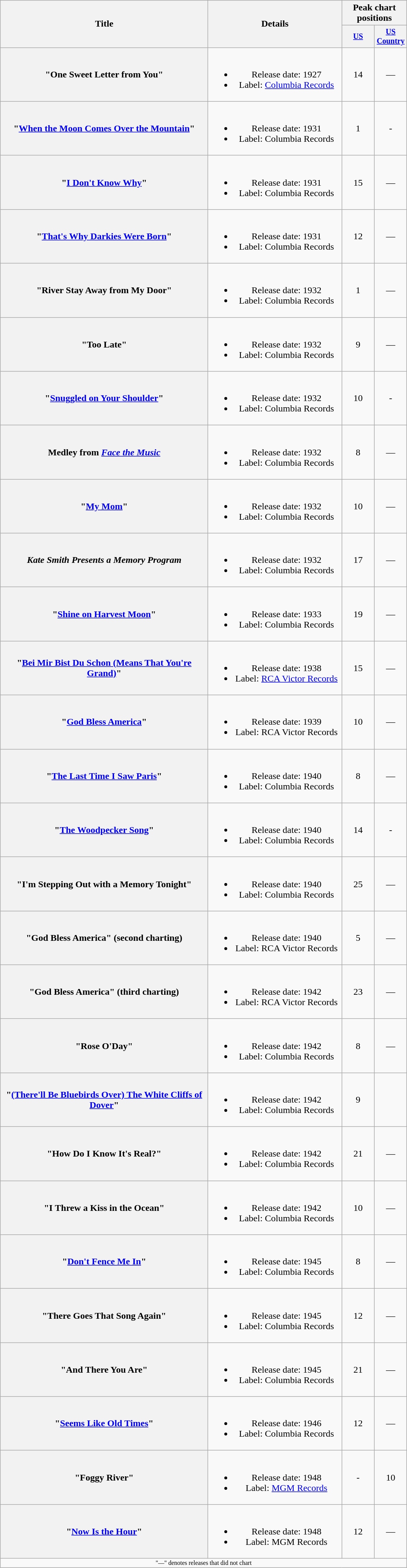<table class="wikitable plainrowheaders" style="text-align:center;">
<tr>
<th rowspan="2" style="width:22em;">Title</th>
<th rowspan="2" style="width:14em;">Details</th>
<th colspan="2">Peak chart<br>positions</th>
</tr>
<tr style="font-size:smaller;">
<th width="50"><a href='#'>US</a> </th>
<th width="50"><a href='#'>US Country</a></th>
</tr>
<tr>
<th scope="row">"One Sweet Letter from You"</th>
<td><br><ul><li>Release date: 1927</li><li>Label: <a href='#'>Columbia Records</a></li></ul></td>
<td>14</td>
<td>—</td>
</tr>
<tr>
<th scope="row">"<a href='#'>When the Moon Comes Over the Mountain</a>"</th>
<td><br><ul><li>Release date: 1931</li><li>Label: Columbia Records</li></ul></td>
<td>1</td>
<td>-</td>
</tr>
<tr>
<th scope="row">"<a href='#'>I Don't Know Why</a>"</th>
<td><br><ul><li>Release date: 1931</li><li>Label: Columbia Records</li></ul></td>
<td>15</td>
<td>—</td>
</tr>
<tr>
<th scope="row">"<a href='#'>That's Why Darkies Were Born</a>"</th>
<td><br><ul><li>Release date: 1931</li><li>Label: Columbia Records</li></ul></td>
<td>12</td>
<td>—</td>
</tr>
<tr>
<th scope="row">"River Stay Away from My Door"</th>
<td><br><ul><li>Release date: 1932</li><li>Label: Columbia Records</li></ul></td>
<td>1</td>
<td>—</td>
</tr>
<tr>
<th scope="row">"Too Late"</th>
<td><br><ul><li>Release date: 1932</li><li>Label: Columbia Records</li></ul></td>
<td>9</td>
<td>—</td>
</tr>
<tr>
<th scope="row">"<a href='#'>Snuggled on Your Shoulder</a>"</th>
<td><br><ul><li>Release date: 1932</li><li>Label: Columbia Records</li></ul></td>
<td>10</td>
<td>-</td>
</tr>
<tr>
<th scope="row">Medley from <em><a href='#'>Face the Music</a></em></th>
<td><br><ul><li>Release date: 1932</li><li>Label: Columbia Records</li></ul></td>
<td>8</td>
<td>—</td>
</tr>
<tr>
<th scope="row">"<a href='#'>My Mom</a>"</th>
<td><br><ul><li>Release date: 1932</li><li>Label: Columbia Records</li></ul></td>
<td>10</td>
<td>—</td>
</tr>
<tr>
<th scope="row"><em>Kate Smith Presents a Memory Program</em></th>
<td><br><ul><li>Release date: 1932</li><li>Label: Columbia Records</li></ul></td>
<td>17</td>
<td>—</td>
</tr>
<tr>
<th scope="row">"<a href='#'>Shine on Harvest Moon</a>"</th>
<td><br><ul><li>Release date: 1933</li><li>Label: Columbia Records</li></ul></td>
<td>19</td>
<td>—</td>
</tr>
<tr>
<th scope="row">"<a href='#'>Bei Mir Bist Du Schon (Means That You're Grand)</a>"</th>
<td><br><ul><li>Release date: 1938</li><li>Label: <a href='#'>RCA Victor Records</a></li></ul></td>
<td>15</td>
<td>—</td>
</tr>
<tr>
<th scope="row">"<a href='#'>God Bless America</a>"</th>
<td><br><ul><li>Release date: 1939</li><li>Label: RCA Victor Records</li></ul></td>
<td>10</td>
<td>—</td>
</tr>
<tr>
<th scope="row">"<a href='#'>The Last Time I Saw Paris</a>"</th>
<td><br><ul><li>Release date: 1940</li><li>Label: Columbia Records</li></ul></td>
<td>8</td>
<td>—</td>
</tr>
<tr>
<th scope="row">"<a href='#'>The Woodpecker Song</a>"</th>
<td><br><ul><li>Release date: 1940</li><li>Label: Columbia Records</li></ul></td>
<td>14</td>
<td>-</td>
</tr>
<tr>
<th scope="row">"I'm Stepping Out with a Memory Tonight"</th>
<td><br><ul><li>Release date: 1940</li><li>Label: Columbia Records</li></ul></td>
<td>25</td>
<td>—</td>
</tr>
<tr>
<th scope="row">"God Bless America" (second charting)</th>
<td><br><ul><li>Release date: 1940</li><li>Label: RCA Victor Records</li></ul></td>
<td>5</td>
<td>—</td>
</tr>
<tr>
<th scope="row">"God Bless America" (third charting)</th>
<td><br><ul><li>Release date: 1942</li><li>Label: RCA Victor Records</li></ul></td>
<td>23</td>
<td>—</td>
</tr>
<tr>
<th scope="row">"Rose O'Day"</th>
<td><br><ul><li>Release date: 1942</li><li>Label: Columbia Records</li></ul></td>
<td>8</td>
<td>—</td>
</tr>
<tr>
<th scope="row">"<a href='#'>(There'll Be Bluebirds Over) The White Cliffs of Dover</a>"</th>
<td><br><ul><li>Release date: 1942</li><li>Label: Columbia Records</li></ul></td>
<td>9</td>
<td></td>
</tr>
<tr>
<th scope="row">"How Do I Know It's Real?"</th>
<td><br><ul><li>Release date: 1942</li><li>Label: Columbia Records</li></ul></td>
<td>21</td>
<td>—</td>
</tr>
<tr>
<th scope="row">"I Threw a Kiss in the Ocean"</th>
<td><br><ul><li>Release date: 1942</li><li>Label: Columbia Records</li></ul></td>
<td>10</td>
<td>—</td>
</tr>
<tr>
<th scope="row">"<a href='#'>Don't Fence Me In</a>"</th>
<td><br><ul><li>Release date: 1945</li><li>Label: Columbia Records</li></ul></td>
<td>8</td>
<td>—</td>
</tr>
<tr>
<th scope="row">"There Goes That Song Again"</th>
<td><br><ul><li>Release date: 1945</li><li>Label: Columbia Records</li></ul></td>
<td>12</td>
<td>—</td>
</tr>
<tr>
<th scope="row">"And There You Are"</th>
<td><br><ul><li>Release date: 1945</li><li>Label: Columbia Records</li></ul></td>
<td>21</td>
<td>—</td>
</tr>
<tr>
<th scope="row">"<a href='#'>Seems Like Old Times</a>"</th>
<td><br><ul><li>Release date: 1946</li><li>Label: Columbia Records</li></ul></td>
<td>12</td>
<td>—</td>
</tr>
<tr>
<th scope="row">"Foggy River"</th>
<td><br><ul><li>Release date: 1948</li><li>Label: <a href='#'>MGM Records</a></li></ul></td>
<td>-</td>
<td>10</td>
</tr>
<tr>
<th scope="row">"<a href='#'>Now Is the Hour</a>"</th>
<td><br><ul><li>Release date: 1948</li><li>Label: MGM Records</li></ul></td>
<td>12</td>
<td>—</td>
</tr>
<tr>
<td colspan="4" style="font-size:8pt">"—" denotes releases that did not chart</td>
</tr>
</table>
